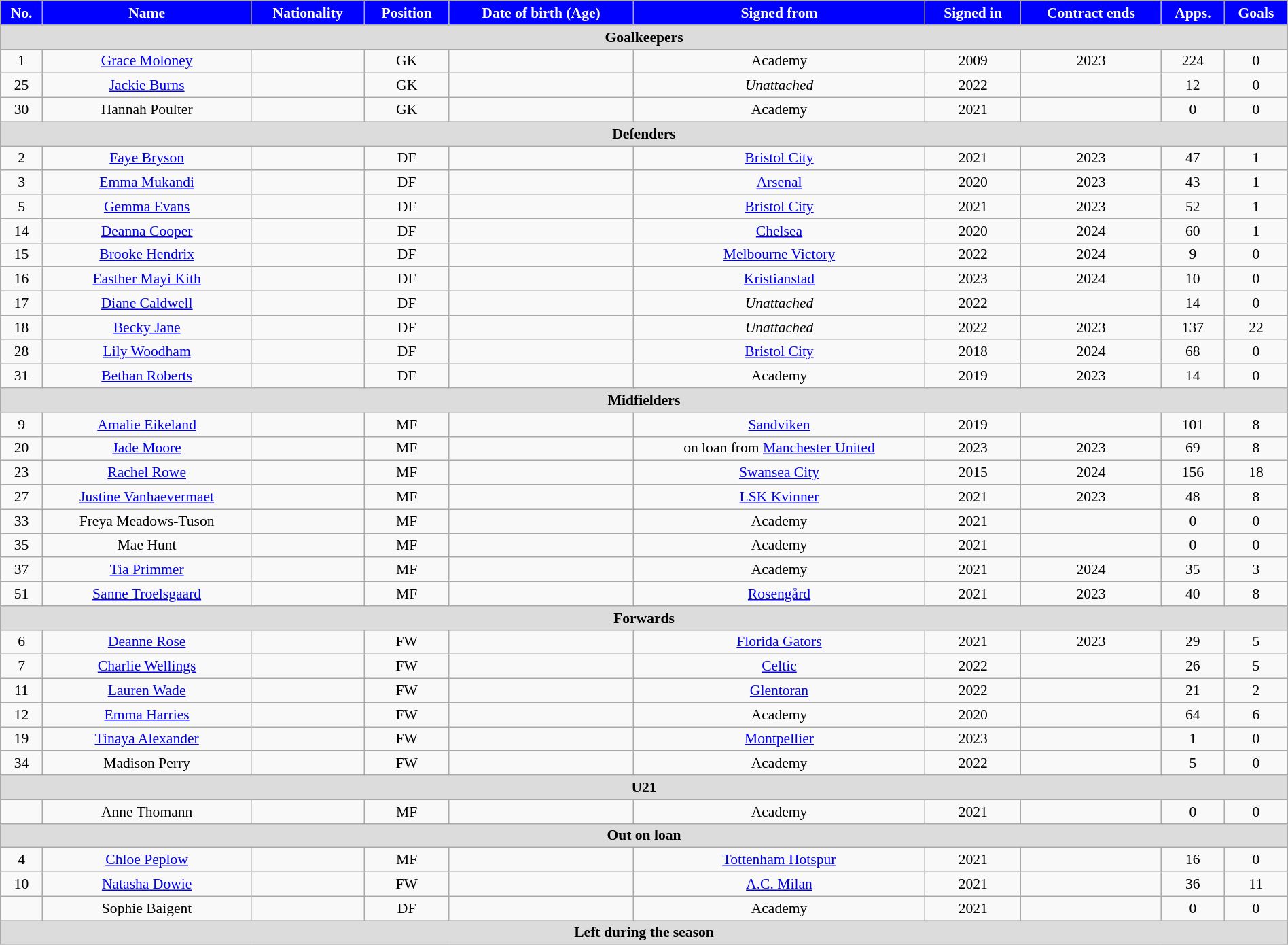<table class="wikitable"  style="text-align:center; font-size:90%; width:100%;">
<tr>
<th style="background:#00f; color:white; text-align:center;">No.</th>
<th style="background:#00f; color:white; text-align:center;">Name</th>
<th style="background:#00f; color:white; text-align:center;">Nationality</th>
<th style="background:#00f; color:white; text-align:center;">Position</th>
<th style="background:#00f; color:white; text-align:center;">Date of birth (Age)</th>
<th style="background:#00f; color:white; text-align:center;">Signed from</th>
<th style="background:#00f; color:white; text-align:center;">Signed in</th>
<th style="background:#00f; color:white; text-align:center;">Contract ends</th>
<th style="background:#00f; color:white; text-align:center;">Apps.</th>
<th style="background:#00f; color:white; text-align:center;">Goals</th>
</tr>
<tr>
<th colspan="11"  style="background:#dcdcdc; text-align:center;">Goalkeepers</th>
</tr>
<tr>
<td>1</td>
<td><a href='#'>Grace Moloney</a></td>
<td></td>
<td>GK</td>
<td></td>
<td>Academy</td>
<td>2009</td>
<td>2023</td>
<td>224</td>
<td>0</td>
</tr>
<tr>
<td>25</td>
<td><a href='#'>Jackie Burns</a></td>
<td></td>
<td>GK</td>
<td></td>
<td><em>Unattached</em></td>
<td>2022</td>
<td></td>
<td>12</td>
<td>0</td>
</tr>
<tr>
<td>30</td>
<td>Hannah Poulter</td>
<td></td>
<td>GK</td>
<td></td>
<td>Academy</td>
<td>2021</td>
<td></td>
<td>0</td>
<td>0</td>
</tr>
<tr>
<th colspan="11"  style="background:#dcdcdc; text-align:center;">Defenders</th>
</tr>
<tr>
<td>2</td>
<td><a href='#'>Faye Bryson</a></td>
<td></td>
<td>DF</td>
<td></td>
<td><a href='#'>Bristol City</a></td>
<td>2021</td>
<td>2023</td>
<td>47</td>
<td>1</td>
</tr>
<tr>
<td>3</td>
<td><a href='#'>Emma Mukandi</a></td>
<td></td>
<td>DF</td>
<td></td>
<td><a href='#'>Arsenal</a></td>
<td>2020</td>
<td>2023</td>
<td>43</td>
<td>1</td>
</tr>
<tr>
<td>5</td>
<td><a href='#'>Gemma Evans</a></td>
<td></td>
<td>DF</td>
<td></td>
<td><a href='#'>Bristol City</a></td>
<td>2021</td>
<td>2023</td>
<td>52</td>
<td>1</td>
</tr>
<tr>
<td>14</td>
<td><a href='#'>Deanna Cooper</a></td>
<td></td>
<td>DF</td>
<td></td>
<td><a href='#'>Chelsea</a></td>
<td>2020</td>
<td>2024</td>
<td>60</td>
<td>1</td>
</tr>
<tr>
<td>15</td>
<td><a href='#'>Brooke Hendrix</a></td>
<td></td>
<td>DF</td>
<td></td>
<td><a href='#'>Melbourne Victory</a></td>
<td>2022</td>
<td>2024</td>
<td>9</td>
<td>0</td>
</tr>
<tr>
<td>16</td>
<td><a href='#'>Easther Mayi Kith</a></td>
<td></td>
<td>DF</td>
<td></td>
<td><a href='#'>Kristianstad</a></td>
<td>2023</td>
<td>2024</td>
<td>10</td>
<td>0</td>
</tr>
<tr>
<td>17</td>
<td><a href='#'>Diane Caldwell</a></td>
<td></td>
<td>DF</td>
<td></td>
<td><em>Unattached</em></td>
<td>2022</td>
<td></td>
<td>14</td>
<td>0</td>
</tr>
<tr>
<td>18</td>
<td><a href='#'>Becky Jane</a></td>
<td></td>
<td>DF</td>
<td></td>
<td><em>Unattached</em></td>
<td>2022</td>
<td>2023</td>
<td>137</td>
<td>22</td>
</tr>
<tr>
<td>28</td>
<td><a href='#'>Lily Woodham</a></td>
<td></td>
<td>DF</td>
<td></td>
<td><a href='#'>Bristol City</a></td>
<td>2018</td>
<td>2024</td>
<td>68</td>
<td>0</td>
</tr>
<tr>
<td>31</td>
<td><a href='#'>Bethan Roberts</a></td>
<td></td>
<td>DF</td>
<td></td>
<td>Academy</td>
<td>2019</td>
<td>2023</td>
<td>14</td>
<td>0</td>
</tr>
<tr>
<th colspan="11"  style="background:#dcdcdc; text-align:center;">Midfielders</th>
</tr>
<tr>
<td>9</td>
<td><a href='#'>Amalie Eikeland</a></td>
<td></td>
<td>MF</td>
<td></td>
<td><a href='#'>Sandviken</a></td>
<td>2019</td>
<td></td>
<td>101</td>
<td>8</td>
</tr>
<tr>
<td>20</td>
<td><a href='#'>Jade Moore</a></td>
<td></td>
<td>MF</td>
<td></td>
<td>on loan from <a href='#'>Manchester United</a></td>
<td>2023</td>
<td>2023</td>
<td>69</td>
<td>8</td>
</tr>
<tr>
<td>23</td>
<td><a href='#'>Rachel Rowe</a></td>
<td></td>
<td>MF</td>
<td></td>
<td><a href='#'>Swansea City</a></td>
<td>2015</td>
<td>2024</td>
<td>156</td>
<td>18</td>
</tr>
<tr>
<td>27</td>
<td><a href='#'>Justine Vanhaevermaet</a></td>
<td></td>
<td>MF</td>
<td></td>
<td><a href='#'>LSK Kvinner</a></td>
<td>2021</td>
<td>2023</td>
<td>48</td>
<td>8</td>
</tr>
<tr>
<td>33</td>
<td>Freya Meadows-Tuson</td>
<td></td>
<td>MF</td>
<td></td>
<td>Academy</td>
<td>2021</td>
<td></td>
<td>0</td>
<td>0</td>
</tr>
<tr>
<td>35</td>
<td>Mae Hunt</td>
<td></td>
<td>MF</td>
<td></td>
<td>Academy</td>
<td>2021</td>
<td></td>
<td>0</td>
<td>0</td>
</tr>
<tr>
<td>37</td>
<td><a href='#'>Tia Primmer</a></td>
<td></td>
<td>MF</td>
<td></td>
<td>Academy</td>
<td>2021</td>
<td>2024</td>
<td>35</td>
<td>3</td>
</tr>
<tr>
<td>51</td>
<td><a href='#'>Sanne Troelsgaard</a></td>
<td></td>
<td>MF</td>
<td></td>
<td><a href='#'>Rosengård</a></td>
<td>2021</td>
<td>2023</td>
<td>40</td>
<td>8</td>
</tr>
<tr>
<th colspan="11"  style="background:#dcdcdc; text-align:center;">Forwards</th>
</tr>
<tr>
<td>6</td>
<td><a href='#'>Deanne Rose</a></td>
<td></td>
<td>FW</td>
<td></td>
<td><a href='#'>Florida Gators</a></td>
<td>2021</td>
<td>2023</td>
<td>29</td>
<td>5</td>
</tr>
<tr>
<td>7</td>
<td><a href='#'>Charlie Wellings</a></td>
<td></td>
<td>FW</td>
<td></td>
<td><a href='#'>Celtic</a></td>
<td>2022</td>
<td></td>
<td>26</td>
<td>5</td>
</tr>
<tr>
<td>11</td>
<td><a href='#'>Lauren Wade</a></td>
<td></td>
<td>FW</td>
<td></td>
<td><a href='#'>Glentoran</a></td>
<td>2022</td>
<td></td>
<td>21</td>
<td>2</td>
</tr>
<tr>
<td>12</td>
<td><a href='#'>Emma Harries</a></td>
<td></td>
<td>FW</td>
<td></td>
<td>Academy</td>
<td>2020</td>
<td></td>
<td>64</td>
<td>6</td>
</tr>
<tr>
<td>19</td>
<td><a href='#'>Tinaya Alexander</a></td>
<td></td>
<td>FW</td>
<td></td>
<td><a href='#'>Montpellier</a></td>
<td>2023</td>
<td></td>
<td>1</td>
<td>0</td>
</tr>
<tr>
<td>34</td>
<td>Madison Perry</td>
<td></td>
<td>FW</td>
<td></td>
<td>Academy</td>
<td>2022</td>
<td></td>
<td>5</td>
<td>0</td>
</tr>
<tr>
<th colspan="11"  style="background:#dcdcdc; text-align:center;">U21</th>
</tr>
<tr>
<td></td>
<td>Anne Thomann</td>
<td></td>
<td>MF</td>
<td></td>
<td>Academy</td>
<td>2021</td>
<td></td>
<td>0</td>
<td>0</td>
</tr>
<tr>
<th colspan="11"  style="background:#dcdcdc; text-align:center;">Out on loan</th>
</tr>
<tr>
<td>4</td>
<td><a href='#'>Chloe Peplow</a></td>
<td></td>
<td>MF</td>
<td></td>
<td><a href='#'>Tottenham Hotspur</a></td>
<td>2021</td>
<td></td>
<td>16</td>
<td>0</td>
</tr>
<tr>
<td>10</td>
<td><a href='#'>Natasha Dowie</a></td>
<td></td>
<td>FW</td>
<td></td>
<td><a href='#'>A.C. Milan</a></td>
<td>2021</td>
<td></td>
<td>36</td>
<td>11</td>
</tr>
<tr>
<td></td>
<td>Sophie Baigent</td>
<td></td>
<td>DF</td>
<td></td>
<td>Academy</td>
<td>2021</td>
<td></td>
<td>0</td>
<td>0</td>
</tr>
<tr>
<th colspan="11"  style="background:#dcdcdc; text-align:center;">Left during the season</th>
</tr>
</table>
